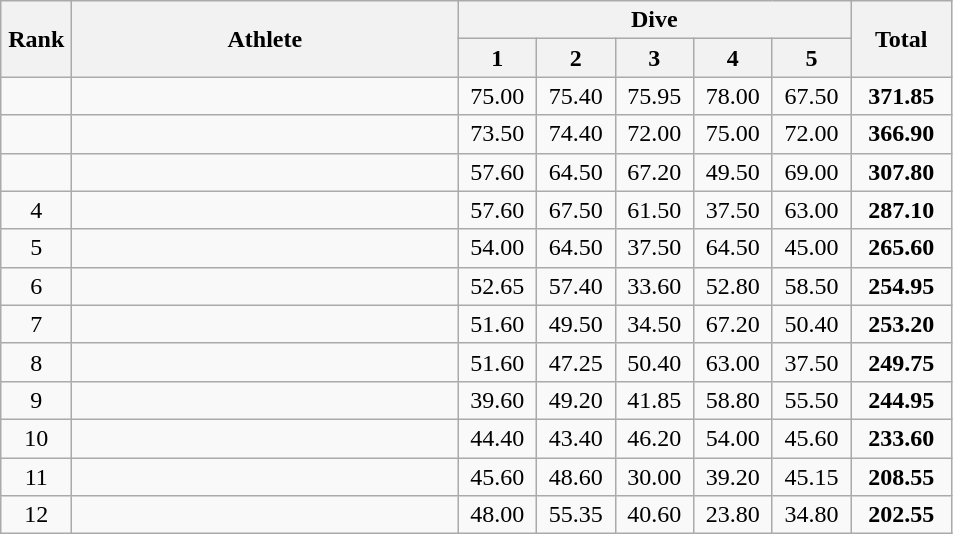<table class=wikitable style="text-align:center">
<tr>
<th rowspan="2" width=40>Rank</th>
<th rowspan="2" width=250>Athlete</th>
<th colspan="5">Dive</th>
<th rowspan="2" width=60>Total</th>
</tr>
<tr>
<th width=45>1</th>
<th width=45>2</th>
<th width=45>3</th>
<th width=45>4</th>
<th width=45>5</th>
</tr>
<tr>
<td></td>
<td align=left></td>
<td>75.00</td>
<td>75.40</td>
<td>75.95</td>
<td>78.00</td>
<td>67.50</td>
<td><strong>371.85</strong></td>
</tr>
<tr>
<td></td>
<td align=left></td>
<td>73.50</td>
<td>74.40</td>
<td>72.00</td>
<td>75.00</td>
<td>72.00</td>
<td><strong>366.90</strong></td>
</tr>
<tr>
<td></td>
<td align=left></td>
<td>57.60</td>
<td>64.50</td>
<td>67.20</td>
<td>49.50</td>
<td>69.00</td>
<td><strong>307.80</strong></td>
</tr>
<tr>
<td>4</td>
<td align=left></td>
<td>57.60</td>
<td>67.50</td>
<td>61.50</td>
<td>37.50</td>
<td>63.00</td>
<td><strong>287.10</strong></td>
</tr>
<tr>
<td>5</td>
<td align=left></td>
<td>54.00</td>
<td>64.50</td>
<td>37.50</td>
<td>64.50</td>
<td>45.00</td>
<td><strong>265.60</strong></td>
</tr>
<tr>
<td>6</td>
<td align=left></td>
<td>52.65</td>
<td>57.40</td>
<td>33.60</td>
<td>52.80</td>
<td>58.50</td>
<td><strong>254.95</strong></td>
</tr>
<tr>
<td>7</td>
<td align=left></td>
<td>51.60</td>
<td>49.50</td>
<td>34.50</td>
<td>67.20</td>
<td>50.40</td>
<td><strong>253.20</strong></td>
</tr>
<tr>
<td>8</td>
<td align=left></td>
<td>51.60</td>
<td>47.25</td>
<td>50.40</td>
<td>63.00</td>
<td>37.50</td>
<td><strong>249.75</strong></td>
</tr>
<tr>
<td>9</td>
<td align=left></td>
<td>39.60</td>
<td>49.20</td>
<td>41.85</td>
<td>58.80</td>
<td>55.50</td>
<td><strong>244.95</strong></td>
</tr>
<tr>
<td>10</td>
<td align=left></td>
<td>44.40</td>
<td>43.40</td>
<td>46.20</td>
<td>54.00</td>
<td>45.60</td>
<td><strong>233.60</strong></td>
</tr>
<tr>
<td>11</td>
<td align=left></td>
<td>45.60</td>
<td>48.60</td>
<td>30.00</td>
<td>39.20</td>
<td>45.15</td>
<td><strong>208.55</strong></td>
</tr>
<tr>
<td>12</td>
<td align=left></td>
<td>48.00</td>
<td>55.35</td>
<td>40.60</td>
<td>23.80</td>
<td>34.80</td>
<td><strong>202.55</strong></td>
</tr>
</table>
